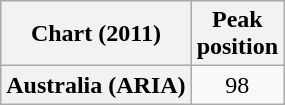<table class="wikitable plainrowheaders" style="text-align:center">
<tr>
<th scope="col">Chart (2011)</th>
<th scope="col">Peak<br>position</th>
</tr>
<tr>
<th scope="row">Australia (ARIA)</th>
<td>98</td>
</tr>
</table>
